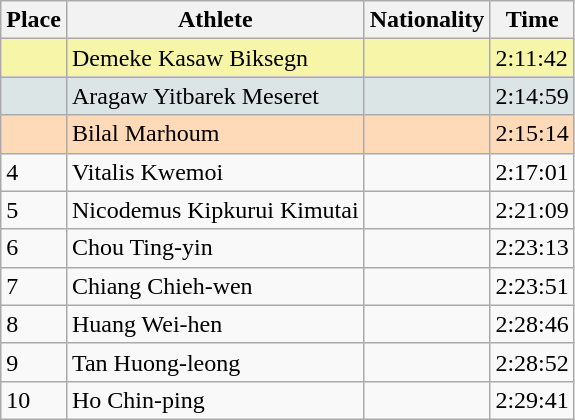<table class="wikitable sortable">
<tr>
<th scope="col">Place</th>
<th scope="col">Athlete</th>
<th scope="col">Nationality</th>
<th scope="col">Time</th>
</tr>
<tr bgcolor="#F7F6A8">
<td></td>
<td>Demeke Kasaw Biksegn</td>
<td></td>
<td>2:11:42 </td>
</tr>
<tr bgcolor="#DCE5E5">
<td></td>
<td>Aragaw Yitbarek Meseret</td>
<td></td>
<td>2:14:59</td>
</tr>
<tr bgcolor="#FFDAB9">
<td></td>
<td>Bilal Marhoum</td>
<td></td>
<td>2:15:14</td>
</tr>
<tr>
<td>4</td>
<td>Vitalis Kwemoi</td>
<td></td>
<td>2:17:01</td>
</tr>
<tr>
<td>5</td>
<td>Nicodemus Kipkurui Kimutai</td>
<td></td>
<td>2:21:09</td>
</tr>
<tr>
<td>6</td>
<td>Chou Ting-yin</td>
<td></td>
<td>2:23:13 </td>
</tr>
<tr>
<td>7</td>
<td>Chiang Chieh-wen</td>
<td></td>
<td>2:23:51</td>
</tr>
<tr>
<td>8</td>
<td>Huang Wei-hen</td>
<td></td>
<td>2:28:46</td>
</tr>
<tr>
<td>9</td>
<td>Tan Huong-leong</td>
<td></td>
<td>2:28:52</td>
</tr>
<tr>
<td>10</td>
<td>Ho Chin-ping</td>
<td></td>
<td>2:29:41</td>
</tr>
</table>
